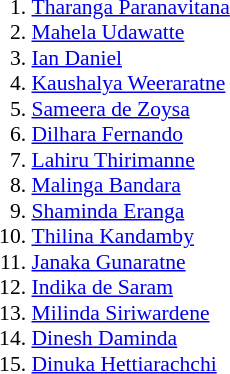<table border=0 style="font-size:90%; text-align:left;">
<tr>
<td width=25% valign=top><br><ol><li><a href='#'>Tharanga Paranavitana</a></li><li><a href='#'>Mahela Udawatte</a></li><li><a href='#'>Ian Daniel</a></li><li><a href='#'>Kaushalya Weeraratne</a></li><li><a href='#'>Sameera de Zoysa</a></li><li><a href='#'>Dilhara Fernando</a></li><li><a href='#'>Lahiru Thirimanne</a></li><li><a href='#'>Malinga Bandara</a></li><li><a href='#'>Shaminda Eranga</a></li><li><a href='#'>Thilina Kandamby</a></li><li><a href='#'>Janaka Gunaratne</a></li><li><a href='#'>Indika de Saram</a></li><li><a href='#'>Milinda Siriwardene</a></li><li><a href='#'>Dinesh Daminda</a></li><li><a href='#'>Dinuka Hettiarachchi</a></li></ol></td>
</tr>
</table>
